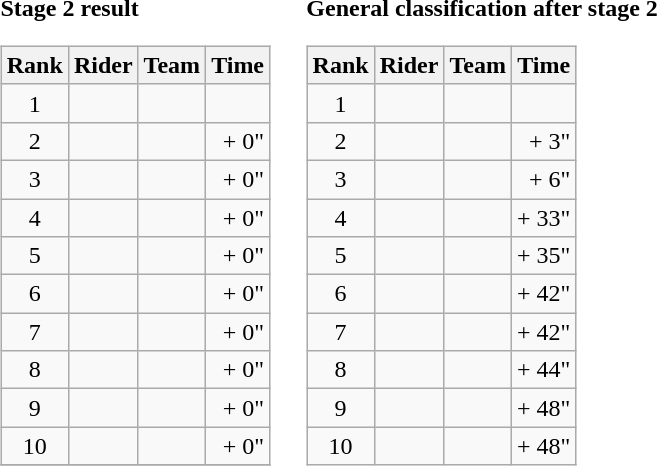<table>
<tr>
<td><strong>Stage 2 result</strong><br><table class="wikitable">
<tr>
<th scope="col">Rank</th>
<th scope="col">Rider</th>
<th scope="col">Team</th>
<th scope="col">Time</th>
</tr>
<tr>
<td style="text-align:center;">1</td>
<td></td>
<td></td>
<td style="text-align:right;"></td>
</tr>
<tr>
<td style="text-align:center;">2</td>
<td></td>
<td></td>
<td style="text-align:right;">+ 0"</td>
</tr>
<tr>
<td style="text-align:center;">3</td>
<td></td>
<td></td>
<td style="text-align:right;">+ 0"</td>
</tr>
<tr>
<td style="text-align:center;">4</td>
<td></td>
<td></td>
<td style="text-align:right;">+ 0"</td>
</tr>
<tr>
<td style="text-align:center;">5</td>
<td></td>
<td></td>
<td style="text-align:right;">+ 0"</td>
</tr>
<tr>
<td style="text-align:center;">6</td>
<td></td>
<td></td>
<td style="text-align:right;">+ 0"</td>
</tr>
<tr>
<td style="text-align:center;">7</td>
<td></td>
<td></td>
<td style="text-align:right;">+ 0"</td>
</tr>
<tr>
<td style="text-align:center;">8</td>
<td></td>
<td></td>
<td style="text-align:right;">+ 0"</td>
</tr>
<tr>
<td style="text-align:center;">9</td>
<td></td>
<td></td>
<td style="text-align:right;">+ 0"</td>
</tr>
<tr>
<td style="text-align:center;">10</td>
<td></td>
<td></td>
<td style="text-align:right;">+ 0"</td>
</tr>
<tr>
</tr>
</table>
</td>
<td></td>
<td><strong>General classification after stage 2</strong><br><table class="wikitable">
<tr>
<th scope="col">Rank</th>
<th scope="col">Rider</th>
<th scope="col">Team</th>
<th scope="col">Time</th>
</tr>
<tr>
<td style="text-align:center;">1</td>
<td> </td>
<td></td>
<td style="text-align:right;"></td>
</tr>
<tr>
<td style="text-align:center;">2</td>
<td></td>
<td></td>
<td style="text-align:right;">+ 3"</td>
</tr>
<tr>
<td style="text-align:center;">3</td>
<td> </td>
<td></td>
<td style="text-align:right;">+ 6"</td>
</tr>
<tr>
<td style="text-align:center;">4</td>
<td></td>
<td></td>
<td style="text-align:right;">+ 33"</td>
</tr>
<tr>
<td style="text-align:center;">5</td>
<td></td>
<td></td>
<td style="text-align:right;">+ 35"</td>
</tr>
<tr>
<td style="text-align:center;">6</td>
<td> </td>
<td></td>
<td style="text-align:right;">+ 42"</td>
</tr>
<tr>
<td style="text-align:center;">7</td>
<td></td>
<td></td>
<td style="text-align:right;">+ 42"</td>
</tr>
<tr>
<td style="text-align:center;">8</td>
<td> </td>
<td></td>
<td style="text-align:right;">+ 44"</td>
</tr>
<tr>
<td style="text-align:center;">9</td>
<td> </td>
<td></td>
<td style="text-align:right;">+ 48"</td>
</tr>
<tr>
<td style="text-align:center;">10</td>
<td></td>
<td></td>
<td style="text-align:right;">+ 48"</td>
</tr>
</table>
</td>
</tr>
</table>
